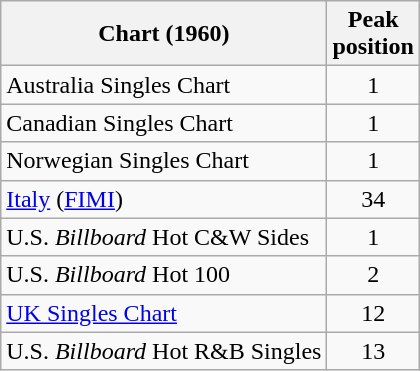<table class="wikitable sortable">
<tr>
<th align="left">Chart (1960)</th>
<th align="center">Peak<br>position</th>
</tr>
<tr>
<td align="left">Australia Singles Chart</td>
<td align="center">1</td>
</tr>
<tr>
<td align="left">Canadian Singles Chart</td>
<td align="center">1</td>
</tr>
<tr>
<td align="left">Norwegian Singles Chart</td>
<td align="center">1</td>
</tr>
<tr>
<td align="left"><a href='#'>Italy</a> (<a href='#'>FIMI</a>)</td>
<td align="center">34</td>
</tr>
<tr>
<td align="left">U.S. <em>Billboard</em> Hot C&W Sides</td>
<td align="center">1</td>
</tr>
<tr>
<td align="left">U.S. <em>Billboard</em> Hot 100</td>
<td align="center">2</td>
</tr>
<tr>
<td align="left"><a href='#'>UK Singles Chart</a></td>
<td align="center">12</td>
</tr>
<tr>
<td align="left">U.S. <em>Billboard</em> Hot R&B Singles</td>
<td align="center">13</td>
</tr>
</table>
